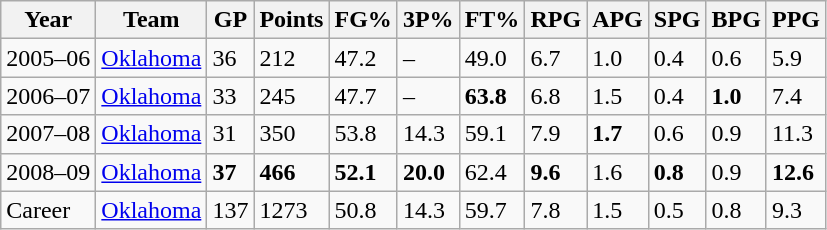<table class="wikitable">
<tr>
<th>Year</th>
<th>Team</th>
<th>GP</th>
<th>Points</th>
<th>FG%</th>
<th>3P%</th>
<th>FT%</th>
<th>RPG</th>
<th>APG</th>
<th>SPG</th>
<th>BPG</th>
<th>PPG</th>
</tr>
<tr>
<td>2005–06</td>
<td><a href='#'>Oklahoma</a></td>
<td>36</td>
<td>212</td>
<td>47.2</td>
<td>–</td>
<td>49.0</td>
<td>6.7</td>
<td>1.0</td>
<td>0.4</td>
<td>0.6</td>
<td>5.9</td>
</tr>
<tr>
<td>2006–07</td>
<td><a href='#'>Oklahoma</a></td>
<td>33</td>
<td>245</td>
<td>47.7</td>
<td>–</td>
<td><strong>63.8</strong></td>
<td>6.8</td>
<td>1.5</td>
<td>0.4</td>
<td><strong>1.0</strong></td>
<td>7.4</td>
</tr>
<tr>
<td>2007–08</td>
<td><a href='#'>Oklahoma</a></td>
<td>31</td>
<td>350</td>
<td>53.8</td>
<td>14.3</td>
<td>59.1</td>
<td>7.9</td>
<td><strong>1.7</strong></td>
<td>0.6</td>
<td>0.9</td>
<td>11.3</td>
</tr>
<tr>
<td>2008–09</td>
<td><a href='#'>Oklahoma</a></td>
<td><strong>37</strong></td>
<td><strong>466</strong></td>
<td><strong>52.1</strong></td>
<td><strong>20.0</strong></td>
<td>62.4</td>
<td><strong>9.6</strong></td>
<td>1.6</td>
<td><strong>0.8</strong></td>
<td>0.9</td>
<td><strong>12.6</strong></td>
</tr>
<tr>
<td>Career</td>
<td><a href='#'>Oklahoma</a></td>
<td>137</td>
<td>1273</td>
<td>50.8</td>
<td>14.3</td>
<td>59.7</td>
<td>7.8</td>
<td>1.5</td>
<td>0.5</td>
<td>0.8</td>
<td>9.3</td>
</tr>
</table>
